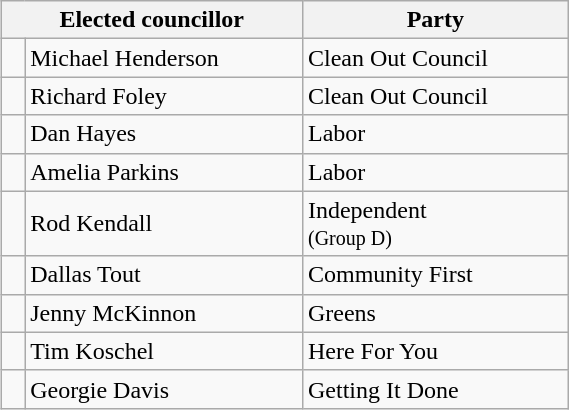<table class="wikitable" style="float:right;clear:right;width:30%">
<tr>
<th colspan="2">Elected councillor</th>
<th>Party</th>
</tr>
<tr>
<td> </td>
<td>Michael Henderson</td>
<td>Clean Out Council</td>
</tr>
<tr>
<td> </td>
<td>Richard Foley</td>
<td>Clean Out Council</td>
</tr>
<tr>
<td> </td>
<td>Dan Hayes</td>
<td>Labor</td>
</tr>
<tr>
<td> </td>
<td>Amelia Parkins</td>
<td>Labor</td>
</tr>
<tr>
<td> </td>
<td>Rod Kendall</td>
<td>Independent <br> <small> (Group D) </small></td>
</tr>
<tr>
<td> </td>
<td>Dallas Tout</td>
<td>Community First</td>
</tr>
<tr>
<td> </td>
<td>Jenny McKinnon</td>
<td>Greens</td>
</tr>
<tr>
<td> </td>
<td>Tim Koschel</td>
<td>Here For You</td>
</tr>
<tr>
<td> </td>
<td>Georgie Davis</td>
<td>Getting It Done</td>
</tr>
</table>
